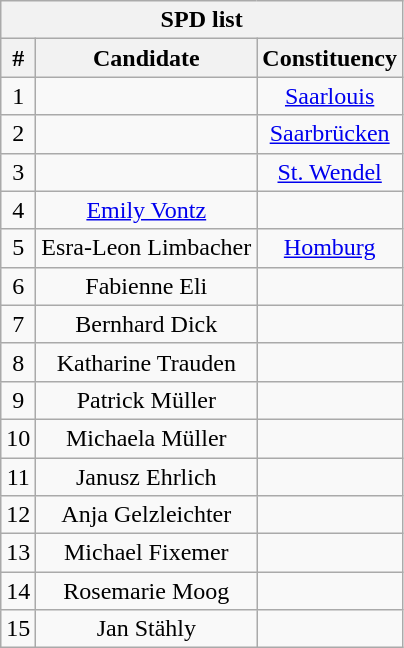<table class="wikitable mw-collapsible mw-collapsed" style="text-align:center">
<tr>
<th colspan=3>SPD list</th>
</tr>
<tr>
<th>#</th>
<th>Candidate</th>
<th>Constituency</th>
</tr>
<tr>
<td>1</td>
<td></td>
<td><a href='#'>Saarlouis</a></td>
</tr>
<tr>
<td>2</td>
<td></td>
<td><a href='#'>Saarbrücken</a></td>
</tr>
<tr>
<td>3</td>
<td></td>
<td><a href='#'>St. Wendel</a></td>
</tr>
<tr>
<td>4</td>
<td><a href='#'>Emily Vontz</a></td>
<td></td>
</tr>
<tr>
<td>5</td>
<td>Esra-Leon Limbacher</td>
<td><a href='#'>Homburg</a></td>
</tr>
<tr>
<td>6</td>
<td>Fabienne Eli</td>
<td></td>
</tr>
<tr>
<td>7</td>
<td>Bernhard Dick</td>
<td></td>
</tr>
<tr>
<td>8</td>
<td>Katharine Trauden</td>
<td></td>
</tr>
<tr>
<td>9</td>
<td>Patrick Müller</td>
<td></td>
</tr>
<tr>
<td>10</td>
<td>Michaela Müller</td>
<td></td>
</tr>
<tr>
<td>11</td>
<td>Janusz Ehrlich</td>
<td></td>
</tr>
<tr>
<td>12</td>
<td>Anja Gelzleichter</td>
<td></td>
</tr>
<tr>
<td>13</td>
<td>Michael Fixemer</td>
<td></td>
</tr>
<tr>
<td>14</td>
<td>Rosemarie Moog</td>
<td></td>
</tr>
<tr>
<td>15</td>
<td>Jan Stähly</td>
<td></td>
</tr>
</table>
